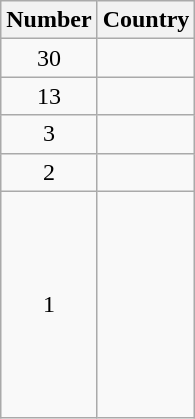<table class="wikitable">
<tr>
<th>Number</th>
<th>Country</th>
</tr>
<tr>
<td align=center>30</td>
<td></td>
</tr>
<tr>
<td align=center>13</td>
<td></td>
</tr>
<tr>
<td align=center>3</td>
<td></td>
</tr>
<tr>
<td align=center>2</td>
<td></td>
</tr>
<tr>
<td align=center>1</td>
<td><br><br><br><br><br><br><br><br></td>
</tr>
</table>
